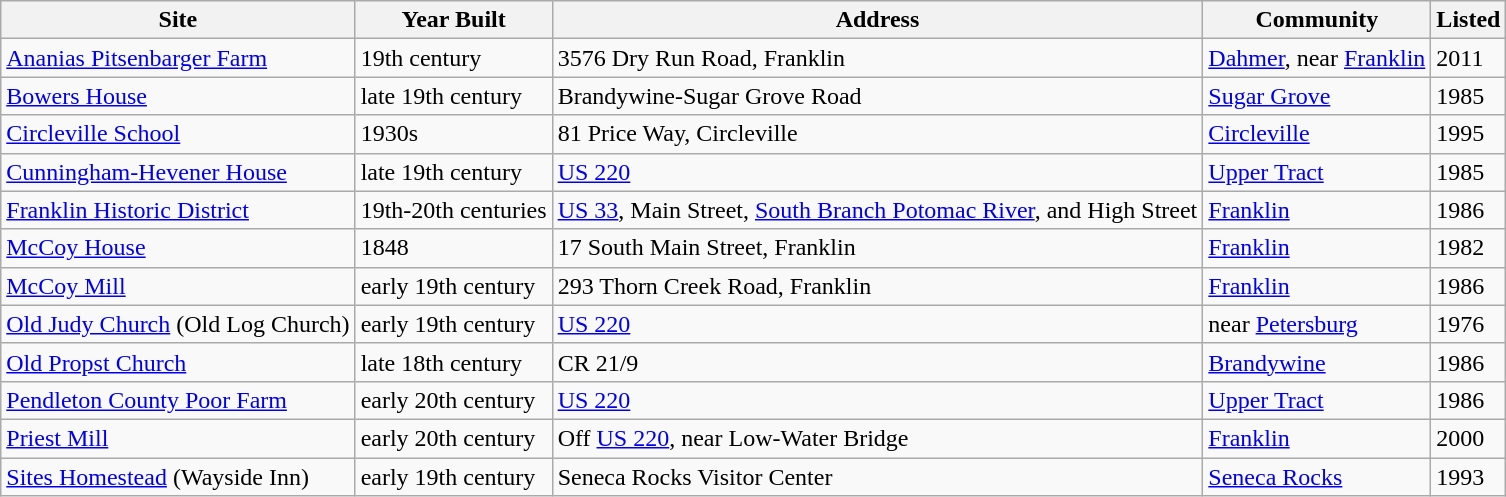<table class = "wikitable">
<tr>
<th>Site</th>
<th>Year Built</th>
<th>Address</th>
<th>Community</th>
<th>Listed</th>
</tr>
<tr>
<td align="left"><a href='#'>Ananias Pitsenbarger Farm</a></td>
<td align="left">19th century</td>
<td align="left">3576 Dry Run Road, Franklin</td>
<td align="left"><a href='#'>Dahmer</a>, near <a href='#'>Franklin</a></td>
<td align="left">2011</td>
</tr>
<tr>
<td align="left"><a href='#'>Bowers House</a></td>
<td align="left">late 19th century</td>
<td align="left">Brandywine-Sugar Grove Road</td>
<td align="left"><a href='#'>Sugar Grove</a></td>
<td align="left">1985</td>
</tr>
<tr>
<td align="left"><a href='#'>Circleville School</a></td>
<td align="left">1930s</td>
<td align="left">81 Price Way, Circleville</td>
<td align="left"><a href='#'>Circleville</a></td>
<td align="left">1995</td>
</tr>
<tr>
<td align="left"><a href='#'>Cunningham-Hevener House</a></td>
<td align="left">late 19th century</td>
<td align="left"><a href='#'>US 220</a></td>
<td align="left"><a href='#'>Upper Tract</a></td>
<td align="left">1985</td>
</tr>
<tr>
<td align="left"><a href='#'>Franklin Historic District</a></td>
<td align="left">19th-20th centuries</td>
<td align="left"><a href='#'>US 33</a>, Main Street, <a href='#'>South Branch Potomac River</a>, and High Street</td>
<td align="left"><a href='#'>Franklin</a></td>
<td align="left">1986</td>
</tr>
<tr>
<td align="left"><a href='#'>McCoy House</a></td>
<td align="left">1848</td>
<td align="left">17 South Main Street, Franklin</td>
<td align="left"><a href='#'>Franklin</a></td>
<td align="left">1982</td>
</tr>
<tr>
<td align="left"><a href='#'>McCoy Mill</a></td>
<td align="left">early 19th century</td>
<td align="left">293 Thorn Creek Road, Franklin</td>
<td align="left"><a href='#'>Franklin</a></td>
<td align="left">1986</td>
</tr>
<tr>
<td align="left"><a href='#'>Old Judy Church</a> (Old Log Church)</td>
<td align="left">early 19th century</td>
<td align="left"><a href='#'>US 220</a></td>
<td align="left">near <a href='#'>Petersburg</a></td>
<td align="left">1976</td>
</tr>
<tr>
<td align="left"><a href='#'>Old Propst Church</a></td>
<td align="left">late 18th century</td>
<td align="left">CR 21/9</td>
<td align="left"><a href='#'>Brandywine</a></td>
<td align="left">1986</td>
</tr>
<tr>
<td align="left"><a href='#'>Pendleton County Poor Farm</a></td>
<td align="left">early 20th century</td>
<td align="left"><a href='#'>US 220</a></td>
<td align="left"><a href='#'>Upper Tract</a></td>
<td align="left">1986</td>
</tr>
<tr>
<td align="left"><a href='#'>Priest Mill</a></td>
<td align="left">early 20th century</td>
<td align="left">Off <a href='#'>US 220</a>, near Low-Water Bridge</td>
<td align="left"><a href='#'>Franklin</a></td>
<td align="left">2000</td>
</tr>
<tr>
<td align="left"><a href='#'>Sites Homestead</a> (Wayside Inn)</td>
<td align="left">early 19th century</td>
<td align="left">Seneca Rocks Visitor Center</td>
<td align="left"><a href='#'>Seneca Rocks</a></td>
<td align="left">1993</td>
</tr>
</table>
